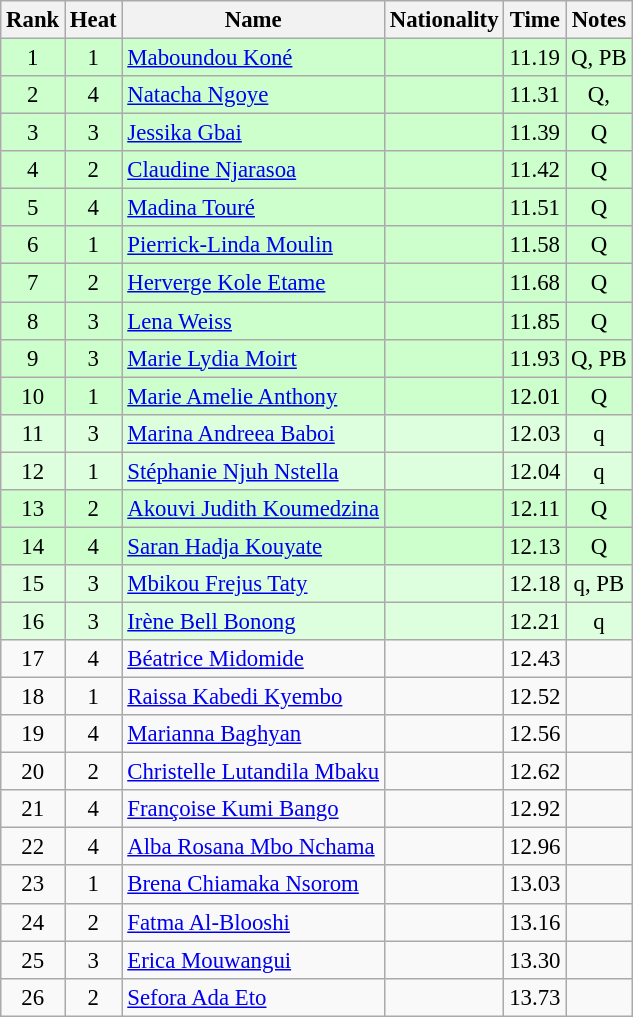<table class="wikitable sortable" style="text-align:center; font-size:95%">
<tr>
<th>Rank</th>
<th>Heat</th>
<th>Name</th>
<th>Nationality</th>
<th>Time</th>
<th>Notes</th>
</tr>
<tr bgcolor=ccffcc>
<td>1</td>
<td>1</td>
<td align=left><a href='#'>Maboundou Koné</a></td>
<td align=left></td>
<td>11.19</td>
<td>Q, PB</td>
</tr>
<tr bgcolor=ccffcc>
<td>2</td>
<td>4</td>
<td align=left><a href='#'>Natacha Ngoye</a></td>
<td align=left></td>
<td>11.31</td>
<td>Q, </td>
</tr>
<tr bgcolor=ccffcc>
<td>3</td>
<td>3</td>
<td align=left><a href='#'>Jessika Gbai</a></td>
<td align=left></td>
<td>11.39</td>
<td>Q</td>
</tr>
<tr bgcolor=ccffcc>
<td>4</td>
<td>2</td>
<td align=left><a href='#'>Claudine Njarasoa</a></td>
<td align=left></td>
<td>11.42</td>
<td>Q</td>
</tr>
<tr bgcolor=ccffcc>
<td>5</td>
<td>4</td>
<td align=left><a href='#'>Madina Touré</a></td>
<td align=left></td>
<td>11.51</td>
<td>Q</td>
</tr>
<tr bgcolor=ccffcc>
<td>6</td>
<td>1</td>
<td align=left><a href='#'>Pierrick-Linda Moulin</a></td>
<td align=left></td>
<td>11.58</td>
<td>Q</td>
</tr>
<tr bgcolor=ccffcc>
<td>7</td>
<td>2</td>
<td align=left><a href='#'>Herverge Kole Etame</a></td>
<td align=left></td>
<td>11.68</td>
<td>Q</td>
</tr>
<tr bgcolor=ccffcc>
<td>8</td>
<td>3</td>
<td align=left><a href='#'>Lena Weiss</a></td>
<td align=left></td>
<td>11.85</td>
<td>Q</td>
</tr>
<tr bgcolor=ccffcc>
<td>9</td>
<td>3</td>
<td align=left><a href='#'>Marie Lydia Moirt</a></td>
<td align=left></td>
<td>11.93</td>
<td>Q, PB</td>
</tr>
<tr bgcolor=ccffcc>
<td>10</td>
<td>1</td>
<td align=left><a href='#'>Marie Amelie Anthony</a></td>
<td align=left></td>
<td>12.01</td>
<td>Q</td>
</tr>
<tr bgcolor=ddffdd>
<td>11</td>
<td>3</td>
<td align=left><a href='#'>Marina Andreea Baboi</a></td>
<td align=left></td>
<td>12.03</td>
<td>q</td>
</tr>
<tr bgcolor=ddffdd>
<td>12</td>
<td>1</td>
<td align=left><a href='#'>Stéphanie Njuh Nstella</a></td>
<td align=left></td>
<td>12.04</td>
<td>q</td>
</tr>
<tr bgcolor=ccffcc>
<td>13</td>
<td>2</td>
<td align=left><a href='#'>Akouvi Judith Koumedzina</a></td>
<td align=left></td>
<td>12.11</td>
<td>Q</td>
</tr>
<tr bgcolor=ccffcc>
<td>14</td>
<td>4</td>
<td align=left><a href='#'>Saran Hadja Kouyate</a></td>
<td align=left></td>
<td>12.13</td>
<td>Q</td>
</tr>
<tr bgcolor=ddffdd>
<td>15</td>
<td>3</td>
<td align=left><a href='#'>Mbikou Frejus Taty</a></td>
<td align=left></td>
<td>12.18</td>
<td>q, PB</td>
</tr>
<tr bgcolor=ddffdd>
<td>16</td>
<td>3</td>
<td align=left><a href='#'>Irène Bell Bonong</a></td>
<td align=left></td>
<td>12.21</td>
<td>q</td>
</tr>
<tr>
<td>17</td>
<td>4</td>
<td align=left><a href='#'>Béatrice Midomide</a></td>
<td align=left></td>
<td>12.43</td>
<td></td>
</tr>
<tr>
<td>18</td>
<td>1</td>
<td align=left><a href='#'>Raissa Kabedi Kyembo</a></td>
<td align=left></td>
<td>12.52</td>
<td></td>
</tr>
<tr>
<td>19</td>
<td>4</td>
<td align=left><a href='#'>Marianna Baghyan</a></td>
<td align=left></td>
<td>12.56</td>
<td></td>
</tr>
<tr>
<td>20</td>
<td>2</td>
<td align=left><a href='#'>Christelle Lutandila Mbaku</a></td>
<td align=left></td>
<td>12.62</td>
<td></td>
</tr>
<tr>
<td>21</td>
<td>4</td>
<td align=left><a href='#'>Françoise Kumi Bango</a></td>
<td align=left></td>
<td>12.92</td>
<td></td>
</tr>
<tr>
<td>22</td>
<td>4</td>
<td align=left><a href='#'>Alba Rosana Mbo Nchama</a></td>
<td align=left></td>
<td>12.96</td>
<td></td>
</tr>
<tr>
<td>23</td>
<td>1</td>
<td align=left><a href='#'>Brena Chiamaka Nsorom</a></td>
<td align=left></td>
<td>13.03</td>
<td></td>
</tr>
<tr>
<td>24</td>
<td>2</td>
<td align=left><a href='#'>Fatma Al-Blooshi</a></td>
<td align=left></td>
<td>13.16</td>
<td></td>
</tr>
<tr>
<td>25</td>
<td>3</td>
<td align=left><a href='#'>Erica Mouwangui</a></td>
<td align=left></td>
<td>13.30</td>
<td></td>
</tr>
<tr>
<td>26</td>
<td>2</td>
<td align=left><a href='#'>Sefora Ada Eto</a></td>
<td align=left></td>
<td>13.73</td>
<td></td>
</tr>
</table>
